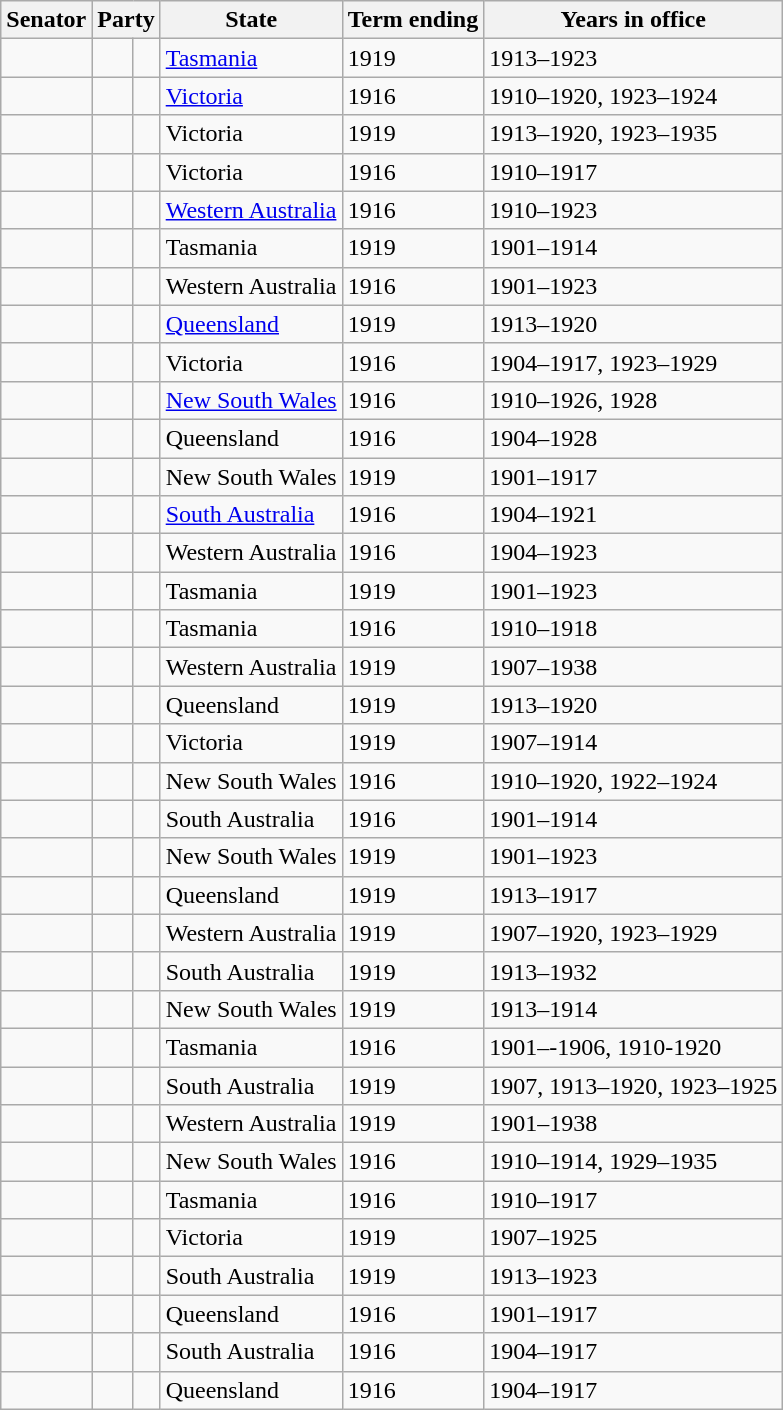<table class="wikitable sortable">
<tr>
<th>Senator</th>
<th colspan=2>Party</th>
<th>State</th>
<th>Term ending</th>
<th>Years in office</th>
</tr>
<tr>
<td></td>
<td> </td>
<td></td>
<td><a href='#'>Tasmania</a></td>
<td>1919</td>
<td>1913–1923</td>
</tr>
<tr>
<td></td>
<td> </td>
<td></td>
<td><a href='#'>Victoria</a></td>
<td>1916</td>
<td>1910–1920, 1923–1924</td>
</tr>
<tr>
<td></td>
<td> </td>
<td></td>
<td>Victoria</td>
<td>1919</td>
<td>1913–1920, 1923–1935</td>
</tr>
<tr>
<td></td>
<td> </td>
<td></td>
<td>Victoria</td>
<td>1916</td>
<td>1910–1917</td>
</tr>
<tr>
<td></td>
<td> </td>
<td></td>
<td><a href='#'>Western Australia</a></td>
<td>1916</td>
<td>1910–1923</td>
</tr>
<tr>
<td></td>
<td> </td>
<td></td>
<td>Tasmania</td>
<td>1919</td>
<td>1901–1914</td>
</tr>
<tr>
<td></td>
<td> </td>
<td></td>
<td>Western Australia</td>
<td>1916</td>
<td>1901–1923</td>
</tr>
<tr>
<td></td>
<td> </td>
<td></td>
<td><a href='#'>Queensland</a></td>
<td>1919</td>
<td>1913–1920</td>
</tr>
<tr>
<td></td>
<td> </td>
<td></td>
<td>Victoria</td>
<td>1916</td>
<td>1904–1917, 1923–1929</td>
</tr>
<tr>
<td></td>
<td> </td>
<td></td>
<td><a href='#'>New South Wales</a></td>
<td>1916</td>
<td>1910–1926, 1928</td>
</tr>
<tr>
<td></td>
<td> </td>
<td></td>
<td>Queensland</td>
<td>1916</td>
<td>1904–1928</td>
</tr>
<tr>
<td></td>
<td> </td>
<td></td>
<td>New South Wales</td>
<td>1919</td>
<td>1901–1917</td>
</tr>
<tr>
<td></td>
<td> </td>
<td></td>
<td><a href='#'>South Australia</a></td>
<td>1916</td>
<td>1904–1921</td>
</tr>
<tr>
<td></td>
<td> </td>
<td></td>
<td>Western Australia</td>
<td>1916</td>
<td>1904–1923</td>
</tr>
<tr>
<td></td>
<td> </td>
<td></td>
<td>Tasmania</td>
<td>1919</td>
<td>1901–1923</td>
</tr>
<tr>
<td></td>
<td> </td>
<td></td>
<td>Tasmania</td>
<td>1916</td>
<td>1910–1918</td>
</tr>
<tr>
<td></td>
<td> </td>
<td></td>
<td>Western Australia</td>
<td>1919</td>
<td>1907–1938</td>
</tr>
<tr>
<td></td>
<td> </td>
<td></td>
<td>Queensland</td>
<td>1919</td>
<td>1913–1920</td>
</tr>
<tr>
<td></td>
<td> </td>
<td></td>
<td>Victoria</td>
<td>1919</td>
<td>1907–1914</td>
</tr>
<tr>
<td></td>
<td> </td>
<td></td>
<td>New South Wales</td>
<td>1916</td>
<td>1910–1920, 1922–1924</td>
</tr>
<tr>
<td></td>
<td> </td>
<td></td>
<td>South Australia</td>
<td>1916</td>
<td>1901–1914</td>
</tr>
<tr>
<td></td>
<td> </td>
<td></td>
<td>New South Wales</td>
<td>1919</td>
<td>1901–1923</td>
</tr>
<tr>
<td></td>
<td> </td>
<td></td>
<td>Queensland</td>
<td>1919</td>
<td>1913–1917</td>
</tr>
<tr>
<td></td>
<td> </td>
<td></td>
<td>Western Australia</td>
<td>1919</td>
<td>1907–1920, 1923–1929</td>
</tr>
<tr>
<td></td>
<td> </td>
<td></td>
<td>South Australia</td>
<td>1919</td>
<td>1913–1932</td>
</tr>
<tr>
<td></td>
<td> </td>
<td></td>
<td>New South Wales</td>
<td>1919</td>
<td>1913–1914</td>
</tr>
<tr>
<td></td>
<td> </td>
<td></td>
<td>Tasmania</td>
<td>1916</td>
<td>1901–-1906, 1910-1920</td>
</tr>
<tr>
<td></td>
<td> </td>
<td></td>
<td>South Australia</td>
<td>1919</td>
<td>1907, 1913–1920, 1923–1925</td>
</tr>
<tr>
<td></td>
<td> </td>
<td></td>
<td>Western Australia</td>
<td>1919</td>
<td>1901–1938</td>
</tr>
<tr>
<td></td>
<td> </td>
<td></td>
<td>New South Wales</td>
<td>1916</td>
<td>1910–1914, 1929–1935</td>
</tr>
<tr>
<td></td>
<td> </td>
<td></td>
<td>Tasmania</td>
<td>1916</td>
<td>1910–1917</td>
</tr>
<tr>
<td></td>
<td> </td>
<td></td>
<td>Victoria</td>
<td>1919</td>
<td>1907–1925</td>
</tr>
<tr>
<td></td>
<td> </td>
<td></td>
<td>South Australia</td>
<td>1919</td>
<td>1913–1923</td>
</tr>
<tr>
<td></td>
<td> </td>
<td></td>
<td>Queensland</td>
<td>1916</td>
<td>1901–1917</td>
</tr>
<tr>
<td></td>
<td> </td>
<td></td>
<td>South Australia</td>
<td>1916</td>
<td>1904–1917</td>
</tr>
<tr>
<td></td>
<td> </td>
<td></td>
<td>Queensland</td>
<td>1916</td>
<td>1904–1917</td>
</tr>
</table>
